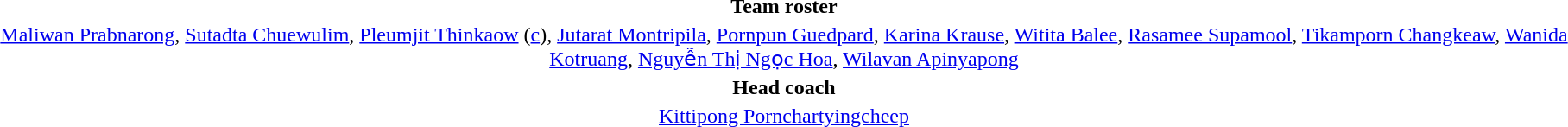<table style="text-align: center; margin-top: 2em; margin-left: auto; margin-right: auto">
<tr>
<td><strong>Team roster</strong></td>
</tr>
<tr>
<td><a href='#'>Maliwan Prabnarong</a>, <a href='#'>Sutadta Chuewulim</a>, <a href='#'>Pleumjit Thinkaow</a> (<a href='#'>c</a>), <a href='#'>Jutarat Montripila</a>, <a href='#'>Pornpun Guedpard</a>, <a href='#'>Karina Krause</a>, <a href='#'>Witita Balee</a>, <a href='#'>Rasamee Supamool</a>, <a href='#'>Tikamporn Changkeaw</a>, <a href='#'>Wanida Kotruang</a>, <a href='#'>Nguyễn Thị Ngọc Hoa</a>, <a href='#'>Wilavan Apinyapong</a></td>
</tr>
<tr>
<td><strong>Head coach</strong></td>
</tr>
<tr>
<td><a href='#'>Kittipong Pornchartyingcheep</a></td>
</tr>
</table>
